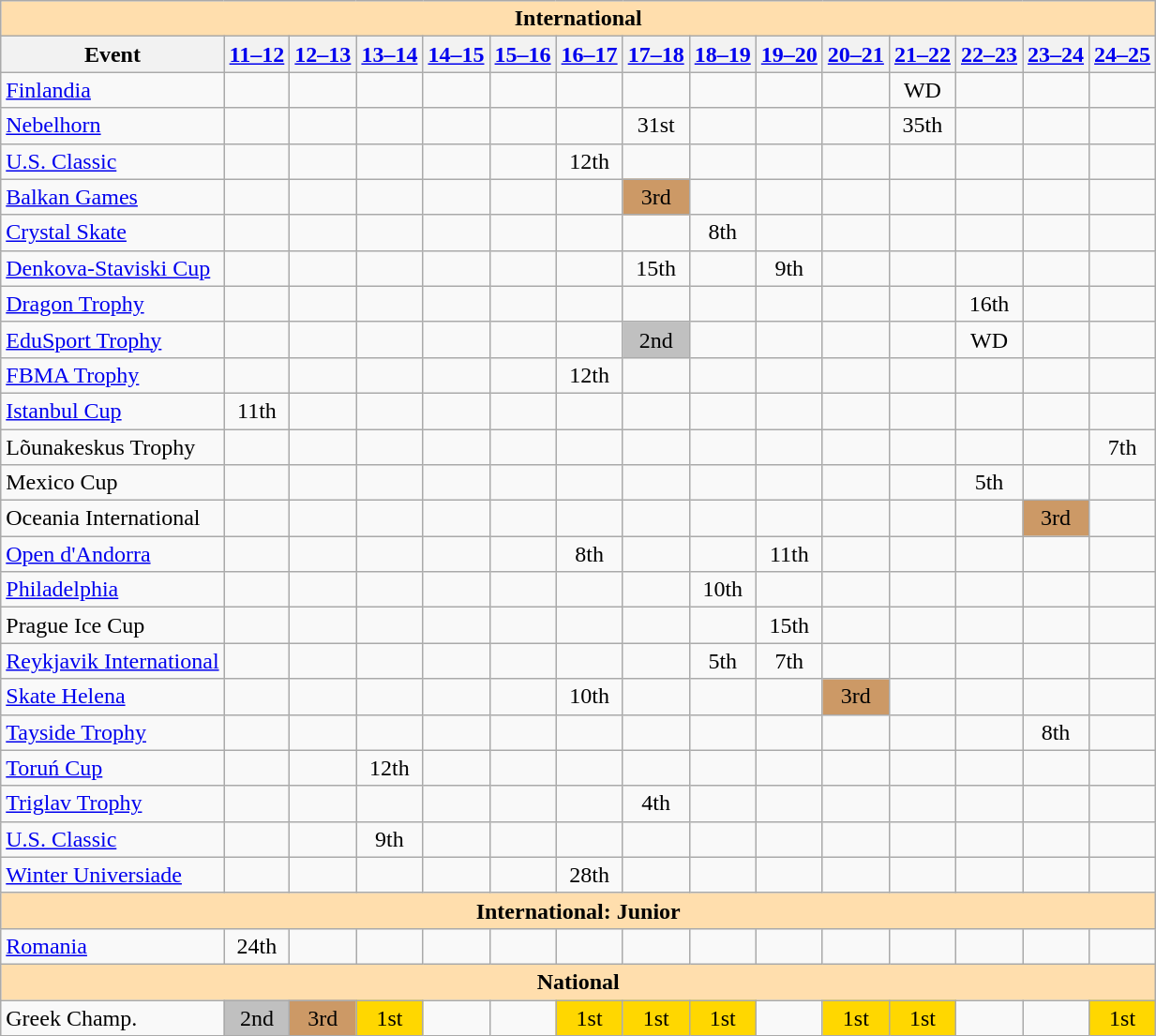<table class="wikitable" style="text-align:center">
<tr>
<th colspan="15" style="background-color: #ffdead; " align="center">International</th>
</tr>
<tr>
<th>Event</th>
<th><a href='#'>11–12</a></th>
<th><a href='#'>12–13</a></th>
<th><a href='#'>13–14</a></th>
<th><a href='#'>14–15</a></th>
<th><a href='#'>15–16</a></th>
<th><a href='#'>16–17</a></th>
<th><a href='#'>17–18</a></th>
<th><a href='#'>18–19</a></th>
<th><a href='#'>19–20</a></th>
<th><a href='#'>20–21</a></th>
<th><a href='#'>21–22</a></th>
<th><a href='#'>22–23</a></th>
<th><a href='#'>23–24</a></th>
<th><a href='#'>24–25</a></th>
</tr>
<tr>
<td align=left> <a href='#'>Finlandia</a></td>
<td></td>
<td></td>
<td></td>
<td></td>
<td></td>
<td></td>
<td></td>
<td></td>
<td></td>
<td></td>
<td>WD</td>
<td></td>
<td></td>
<td></td>
</tr>
<tr>
<td align=left> <a href='#'>Nebelhorn</a></td>
<td></td>
<td></td>
<td></td>
<td></td>
<td></td>
<td></td>
<td>31st</td>
<td></td>
<td></td>
<td></td>
<td>35th</td>
<td></td>
<td></td>
<td></td>
</tr>
<tr>
<td align=left> <a href='#'>U.S. Classic</a></td>
<td></td>
<td></td>
<td></td>
<td></td>
<td></td>
<td>12th</td>
<td></td>
<td></td>
<td></td>
<td></td>
<td></td>
<td></td>
<td></td>
<td></td>
</tr>
<tr>
<td align=left><a href='#'>Balkan Games</a></td>
<td></td>
<td></td>
<td></td>
<td></td>
<td></td>
<td></td>
<td bgcolor=cc9966>3rd</td>
<td></td>
<td></td>
<td></td>
<td></td>
<td></td>
<td></td>
<td></td>
</tr>
<tr>
<td align=left><a href='#'>Crystal Skate</a></td>
<td></td>
<td></td>
<td></td>
<td></td>
<td></td>
<td></td>
<td></td>
<td>8th</td>
<td></td>
<td></td>
<td></td>
<td></td>
<td></td>
<td></td>
</tr>
<tr>
<td align=left><a href='#'>Denkova-Staviski Cup</a></td>
<td></td>
<td></td>
<td></td>
<td></td>
<td></td>
<td></td>
<td>15th</td>
<td></td>
<td>9th</td>
<td></td>
<td></td>
<td></td>
<td></td>
<td></td>
</tr>
<tr>
<td align=left><a href='#'>Dragon Trophy</a></td>
<td></td>
<td></td>
<td></td>
<td></td>
<td></td>
<td></td>
<td></td>
<td></td>
<td></td>
<td></td>
<td></td>
<td>16th</td>
<td></td>
<td></td>
</tr>
<tr>
<td align=left><a href='#'>EduSport Trophy</a></td>
<td></td>
<td></td>
<td></td>
<td></td>
<td></td>
<td></td>
<td bgcolor=silver>2nd</td>
<td></td>
<td></td>
<td></td>
<td></td>
<td>WD</td>
<td></td>
<td></td>
</tr>
<tr>
<td align=left><a href='#'>FBMA Trophy</a></td>
<td></td>
<td></td>
<td></td>
<td></td>
<td></td>
<td>12th</td>
<td></td>
<td></td>
<td></td>
<td></td>
<td></td>
<td></td>
<td></td>
<td></td>
</tr>
<tr>
<td align=left><a href='#'>Istanbul Cup</a></td>
<td>11th</td>
<td></td>
<td></td>
<td></td>
<td></td>
<td></td>
<td></td>
<td></td>
<td></td>
<td></td>
<td></td>
<td></td>
<td></td>
<td></td>
</tr>
<tr>
<td align=left>Lõunakeskus Trophy</td>
<td></td>
<td></td>
<td></td>
<td></td>
<td></td>
<td></td>
<td></td>
<td></td>
<td></td>
<td></td>
<td></td>
<td></td>
<td></td>
<td>7th</td>
</tr>
<tr>
<td align=left>Mexico Cup</td>
<td></td>
<td></td>
<td></td>
<td></td>
<td></td>
<td></td>
<td></td>
<td></td>
<td></td>
<td></td>
<td></td>
<td>5th</td>
<td></td>
<td></td>
</tr>
<tr>
<td align=left>Oceania International</td>
<td></td>
<td></td>
<td></td>
<td></td>
<td></td>
<td></td>
<td></td>
<td></td>
<td></td>
<td></td>
<td></td>
<td></td>
<td bgcolor=cc9966>3rd</td>
<td></td>
</tr>
<tr>
<td align=left><a href='#'>Open d'Andorra</a></td>
<td></td>
<td></td>
<td></td>
<td></td>
<td></td>
<td>8th</td>
<td></td>
<td></td>
<td>11th</td>
<td></td>
<td></td>
<td></td>
<td></td>
</tr>
<tr>
<td align=left><a href='#'>Philadelphia</a></td>
<td></td>
<td></td>
<td></td>
<td></td>
<td></td>
<td></td>
<td></td>
<td>10th</td>
<td></td>
<td></td>
<td></td>
<td></td>
<td></td>
<td></td>
</tr>
<tr>
<td align=left>Prague Ice Cup</td>
<td></td>
<td></td>
<td></td>
<td></td>
<td></td>
<td></td>
<td></td>
<td></td>
<td>15th</td>
<td></td>
<td></td>
<td></td>
<td></td>
<td></td>
</tr>
<tr>
<td align=left><a href='#'>Reykjavik International</a></td>
<td></td>
<td></td>
<td></td>
<td></td>
<td></td>
<td></td>
<td></td>
<td>5th</td>
<td>7th</td>
<td></td>
<td></td>
<td></td>
<td></td>
<td></td>
</tr>
<tr>
<td align=left><a href='#'>Skate Helena</a></td>
<td></td>
<td></td>
<td></td>
<td></td>
<td></td>
<td>10th</td>
<td></td>
<td></td>
<td></td>
<td bgcolor=cc9966>3rd</td>
<td></td>
<td></td>
<td></td>
<td></td>
</tr>
<tr>
<td align=left><a href='#'>Tayside Trophy</a></td>
<td></td>
<td></td>
<td></td>
<td></td>
<td></td>
<td></td>
<td></td>
<td></td>
<td></td>
<td></td>
<td></td>
<td></td>
<td>8th</td>
<td></td>
</tr>
<tr>
<td align=left><a href='#'>Toruń Cup</a></td>
<td></td>
<td></td>
<td>12th</td>
<td></td>
<td></td>
<td></td>
<td></td>
<td></td>
<td></td>
<td></td>
<td></td>
<td></td>
<td></td>
<td></td>
</tr>
<tr>
<td align=left><a href='#'>Triglav Trophy</a></td>
<td></td>
<td></td>
<td></td>
<td></td>
<td></td>
<td></td>
<td>4th</td>
<td></td>
<td></td>
<td></td>
<td></td>
<td></td>
<td></td>
<td></td>
</tr>
<tr>
<td align=left><a href='#'>U.S. Classic</a></td>
<td></td>
<td></td>
<td>9th</td>
<td></td>
<td></td>
<td></td>
<td></td>
<td></td>
<td></td>
<td></td>
<td></td>
<td></td>
<td></td>
<td></td>
</tr>
<tr>
<td align=left><a href='#'>Winter Universiade</a></td>
<td></td>
<td></td>
<td></td>
<td></td>
<td></td>
<td>28th</td>
<td></td>
<td></td>
<td></td>
<td></td>
<td></td>
<td></td>
<td></td>
<td></td>
</tr>
<tr>
<th colspan="15" style="background-color: #ffdead; " align="center">International: Junior</th>
</tr>
<tr>
<td align=left> <a href='#'>Romania</a></td>
<td>24th</td>
<td></td>
<td></td>
<td></td>
<td></td>
<td></td>
<td></td>
<td></td>
<td></td>
<td></td>
<td></td>
<td></td>
<td></td>
<td></td>
</tr>
<tr>
<th colspan="15" style="background-color: #ffdead; " align="center">National</th>
</tr>
<tr>
<td align=left>Greek Champ.</td>
<td bgcolor=silver>2nd</td>
<td bgcolor=cc9966>3rd</td>
<td bgcolor=gold>1st</td>
<td></td>
<td></td>
<td bgcolor=gold>1st</td>
<td bgcolor=gold>1st</td>
<td bgcolor=gold>1st</td>
<td></td>
<td bgcolor=gold>1st</td>
<td bgcolor=gold>1st</td>
<td></td>
<td></td>
<td bgcolor=gold>1st</td>
</tr>
</table>
